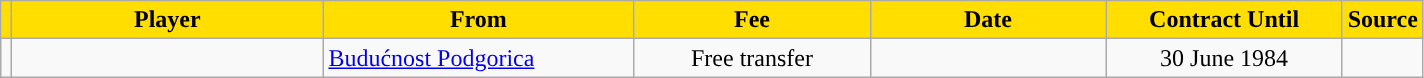<table class="wikitable sortable">
<tr>
<th style="background:#FFDE00"></th>
<th width=200 style="background:#FFDE00">Player</th>
<th width=200 style="background:#FFDE00">From</th>
<th width=150 style="background:#FFDE00">Fee</th>
<th width=150 style="background:#FFDE00">Date</th>
<th width=150 style="background:#FFDE00">Contract Until</th>
<th style="background:#FFDE00">Source</th>
</tr>
<tr>
<td align=center></td>
<td></td>
<td> <a href='#'>Budućnost Podgorica</a></td>
<td align=center>Free transfer</td>
<td align=center></td>
<td align=center>30 June 1984</td>
<td align=center></td>
</tr>
</table>
